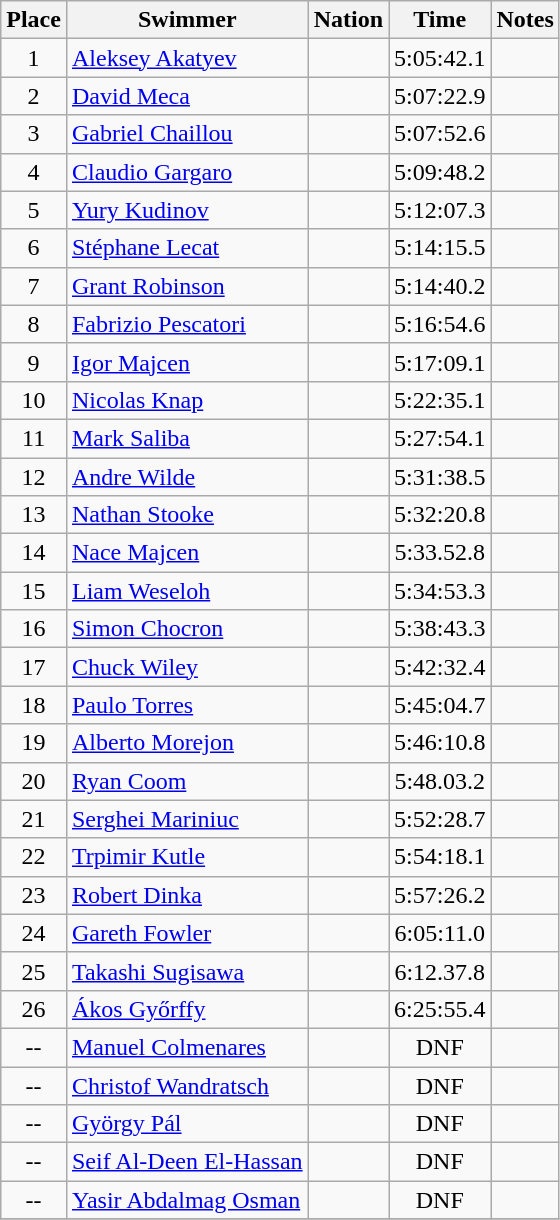<table class="wikitable sortable" style="text-align:center">
<tr>
<th>Place</th>
<th>Swimmer</th>
<th>Nation</th>
<th>Time</th>
<th>Notes</th>
</tr>
<tr>
<td>1</td>
<td align=left><a href='#'>Aleksey Akatyev</a></td>
<td align=left></td>
<td>5:05:42.1</td>
<td></td>
</tr>
<tr>
<td>2</td>
<td align=left><a href='#'>David Meca</a></td>
<td align=left></td>
<td>5:07:22.9</td>
<td></td>
</tr>
<tr>
<td>3</td>
<td align=left><a href='#'>Gabriel Chaillou</a></td>
<td align=left></td>
<td>5:07:52.6</td>
<td></td>
</tr>
<tr>
<td>4</td>
<td align=left><a href='#'>Claudio Gargaro</a></td>
<td align=left></td>
<td>5:09:48.2</td>
<td></td>
</tr>
<tr>
<td>5</td>
<td align=left><a href='#'>Yury Kudinov</a></td>
<td align=left></td>
<td>5:12:07.3</td>
<td></td>
</tr>
<tr>
<td>6</td>
<td align=left><a href='#'>Stéphane Lecat</a></td>
<td align=left></td>
<td>5:14:15.5</td>
<td></td>
</tr>
<tr>
<td>7</td>
<td align=left><a href='#'>Grant Robinson</a></td>
<td align=left></td>
<td>5:14:40.2</td>
<td></td>
</tr>
<tr>
<td>8</td>
<td align=left><a href='#'>Fabrizio Pescatori</a></td>
<td align=left></td>
<td>5:16:54.6</td>
<td></td>
</tr>
<tr>
<td>9</td>
<td align=left><a href='#'>Igor Majcen</a></td>
<td align=left></td>
<td>5:17:09.1</td>
<td></td>
</tr>
<tr>
<td>10</td>
<td align=left><a href='#'>Nicolas Knap</a></td>
<td align=left></td>
<td>5:22:35.1</td>
<td></td>
</tr>
<tr>
<td>11</td>
<td align=left><a href='#'>Mark Saliba</a></td>
<td align=left></td>
<td>5:27:54.1</td>
<td></td>
</tr>
<tr>
<td>12</td>
<td align=left><a href='#'>Andre Wilde</a></td>
<td align=left></td>
<td>5:31:38.5</td>
<td></td>
</tr>
<tr>
<td>13</td>
<td align=left><a href='#'>Nathan Stooke</a></td>
<td align=left></td>
<td>5:32:20.8</td>
<td></td>
</tr>
<tr>
<td>14</td>
<td align=left><a href='#'>Nace Majcen</a></td>
<td align=left></td>
<td>5:33.52.8</td>
<td></td>
</tr>
<tr>
<td>15</td>
<td align=left><a href='#'>Liam Weseloh</a></td>
<td align=left></td>
<td>5:34:53.3</td>
<td></td>
</tr>
<tr>
<td>16</td>
<td align=left><a href='#'>Simon Chocron</a></td>
<td align=left></td>
<td>5:38:43.3</td>
<td></td>
</tr>
<tr>
<td>17</td>
<td align=left><a href='#'>Chuck Wiley</a></td>
<td align=left></td>
<td>5:42:32.4</td>
<td></td>
</tr>
<tr>
<td>18</td>
<td align=left><a href='#'>Paulo Torres</a></td>
<td align=left></td>
<td>5:45:04.7</td>
<td></td>
</tr>
<tr>
<td>19</td>
<td align=left><a href='#'>Alberto Morejon</a></td>
<td align=left></td>
<td>5:46:10.8</td>
<td></td>
</tr>
<tr>
<td>20</td>
<td align=left><a href='#'>Ryan Coom</a></td>
<td align=left></td>
<td>5:48.03.2</td>
<td></td>
</tr>
<tr>
<td>21</td>
<td align=left><a href='#'>Serghei Mariniuc</a></td>
<td align=left></td>
<td>5:52:28.7</td>
<td></td>
</tr>
<tr>
<td>22</td>
<td align=left><a href='#'>Trpimir Kutle</a></td>
<td align=left></td>
<td>5:54:18.1</td>
<td></td>
</tr>
<tr>
<td>23</td>
<td align=left><a href='#'>Robert Dinka</a></td>
<td align=left></td>
<td>5:57:26.2</td>
<td></td>
</tr>
<tr>
<td>24</td>
<td align=left><a href='#'>Gareth Fowler</a></td>
<td align=left></td>
<td>6:05:11.0</td>
<td></td>
</tr>
<tr>
<td>25</td>
<td align=left><a href='#'>Takashi Sugisawa</a></td>
<td align=left></td>
<td>6:12.37.8</td>
<td></td>
</tr>
<tr>
<td>26</td>
<td align=left><a href='#'>Ákos Győrffy</a></td>
<td align=left></td>
<td>6:25:55.4</td>
<td></td>
</tr>
<tr>
<td>--</td>
<td align=left><a href='#'>Manuel Colmenares</a></td>
<td align=left></td>
<td>DNF</td>
<td></td>
</tr>
<tr>
<td>--</td>
<td align=left><a href='#'>Christof Wandratsch</a></td>
<td align=left></td>
<td>DNF</td>
<td></td>
</tr>
<tr>
<td>--</td>
<td align=left><a href='#'>György Pál</a></td>
<td align=left></td>
<td>DNF</td>
<td></td>
</tr>
<tr>
<td>--</td>
<td align=left><a href='#'>Seif Al-Deen El-Hassan</a></td>
<td align=left></td>
<td>DNF</td>
<td></td>
</tr>
<tr>
<td>--</td>
<td align=left><a href='#'>Yasir Abdalmag Osman</a></td>
<td align=left></td>
<td>DNF</td>
<td></td>
</tr>
<tr>
</tr>
</table>
